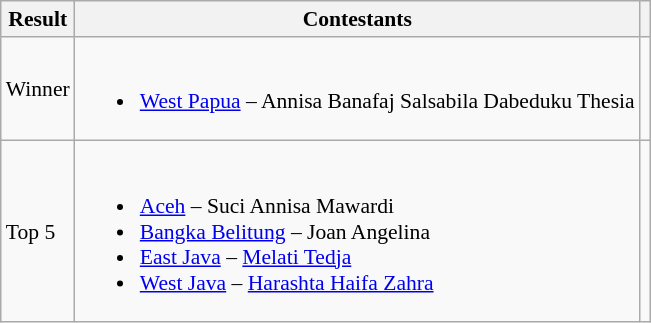<table class="wikitable" style="font-size: 90%;">
<tr>
<th>Result</th>
<th>Contestants</th>
<th></th>
</tr>
<tr>
<td>Winner</td>
<td><br><ul><li><a href='#'>West Papua</a> – Annisa Banafaj Salsabila Dabeduku Thesia</li></ul></td>
<td align="center"></td>
</tr>
<tr>
<td>Top 5</td>
<td><br><ul><li><a href='#'>Aceh</a> – Suci Annisa Mawardi</li><li><a href='#'>Bangka Belitung</a> – Joan Angelina</li><li><a href='#'>East Java</a> – <a href='#'>Melati Tedja</a></li><li><a href='#'>West Java</a> – <a href='#'>Harashta Haifa Zahra</a></li></ul></td>
<td align="center"></td>
</tr>
</table>
